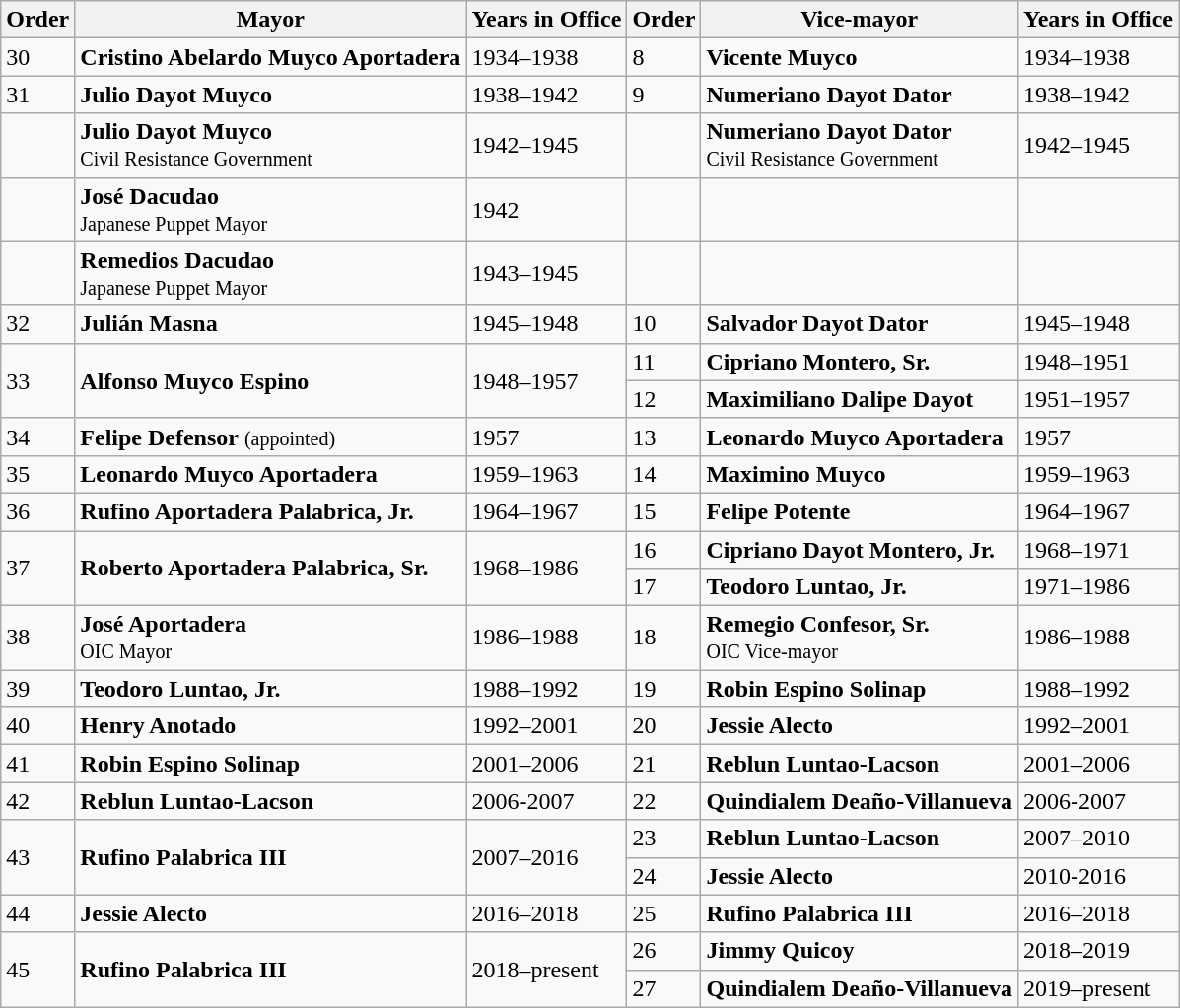<table class="wikitable">
<tr>
<th>Order</th>
<th>Mayor</th>
<th>Years in Office</th>
<th>Order</th>
<th>Vice-mayor</th>
<th>Years in Office</th>
</tr>
<tr>
<td>30</td>
<td><strong>Cristino Abelardo Muyco Aportadera</strong></td>
<td>1934–1938</td>
<td>8</td>
<td><strong>Vicente Muyco</strong></td>
<td>1934–1938</td>
</tr>
<tr>
<td>31</td>
<td><strong>Julio Dayot Muyco</strong></td>
<td>1938–1942</td>
<td>9</td>
<td><strong>Numeriano Dayot Dator</strong></td>
<td>1938–1942</td>
</tr>
<tr>
<td></td>
<td><strong>Julio Dayot Muyco</strong> <br><small>Civil Resistance Government</small></td>
<td>1942–1945</td>
<td></td>
<td><strong>Numeriano Dayot Dator</strong> <br><small>Civil Resistance Government</small></td>
<td>1942–1945</td>
</tr>
<tr>
<td></td>
<td><strong>José Dacudao</strong> <br><small>Japanese Puppet Mayor</small></td>
<td>1942</td>
<td></td>
<td></td>
<td></td>
</tr>
<tr>
<td></td>
<td><strong>Remedios Dacudao</strong> <br><small>Japanese Puppet Mayor</small></td>
<td>1943–1945</td>
<td></td>
<td></td>
<td></td>
</tr>
<tr>
<td>32</td>
<td><strong>Julián Masna</strong></td>
<td>1945–1948</td>
<td>10</td>
<td><strong>Salvador Dayot Dator</strong></td>
<td>1945–1948</td>
</tr>
<tr>
<td rowspan="2">33</td>
<td rowspan="2"><strong>Alfonso Muyco Espino</strong></td>
<td rowspan="2">1948–1957</td>
<td>11</td>
<td><strong>Cipriano Montero, Sr.</strong></td>
<td>1948–1951</td>
</tr>
<tr>
<td>12</td>
<td><strong>Maximiliano Dalipe Dayot</strong></td>
<td>1951–1957</td>
</tr>
<tr>
<td>34</td>
<td><strong>Felipe Defensor</strong> <small>(appointed)</small></td>
<td>1957</td>
<td>13</td>
<td><strong>Leonardo Muyco Aportadera</strong></td>
<td>1957</td>
</tr>
<tr>
<td>35</td>
<td><strong>Leonardo Muyco Aportadera</strong></td>
<td>1959–1963</td>
<td>14</td>
<td><strong>Maximino Muyco</strong></td>
<td>1959–1963</td>
</tr>
<tr>
<td>36</td>
<td><strong>Rufino Aportadera Palabrica, Jr.</strong></td>
<td>1964–1967</td>
<td>15</td>
<td><strong>Felipe Potente</strong></td>
<td>1964–1967</td>
</tr>
<tr>
<td rowspan="2">37</td>
<td rowspan="2"><strong>Roberto Aportadera Palabrica, Sr.</strong></td>
<td rowspan="2">1968–1986</td>
<td>16</td>
<td><strong>Cipriano Dayot Montero, Jr.</strong></td>
<td>1968–1971</td>
</tr>
<tr>
<td>17</td>
<td><strong>Teodoro Luntao, Jr.</strong></td>
<td>1971–1986</td>
</tr>
<tr>
<td>38</td>
<td><strong>José Aportadera</strong> <br><small>OIC Mayor</small></td>
<td>1986–1988</td>
<td>18</td>
<td><strong>Remegio Confesor, Sr.</strong> <br><small>OIC Vice-mayor</small></td>
<td>1986–1988</td>
</tr>
<tr>
<td>39</td>
<td><strong>Teodoro Luntao, Jr.</strong></td>
<td>1988–1992</td>
<td>19</td>
<td><strong>Robin Espino Solinap</strong></td>
<td>1988–1992</td>
</tr>
<tr>
<td>40</td>
<td><strong>Henry Anotado</strong></td>
<td>1992–2001</td>
<td>20</td>
<td><strong>Jessie Alecto</strong></td>
<td>1992–2001</td>
</tr>
<tr>
<td>41</td>
<td><strong>Robin Espino Solinap</strong></td>
<td>2001–2006</td>
<td>21</td>
<td><strong>Reblun Luntao-Lacson</strong></td>
<td>2001–2006</td>
</tr>
<tr>
<td>42</td>
<td><strong>Reblun Luntao-Lacson</strong></td>
<td>2006-2007</td>
<td>22</td>
<td><strong>Quindialem Deaño-Villanueva</strong></td>
<td>2006-2007</td>
</tr>
<tr>
<td rowspan="2">43</td>
<td rowspan="2"><strong>Rufino Palabrica III</strong></td>
<td rowspan="2">2007–2016</td>
<td>23</td>
<td><strong>Reblun Luntao-Lacson</strong></td>
<td>2007–2010</td>
</tr>
<tr>
<td>24</td>
<td><strong>Jessie Alecto</strong></td>
<td>2010-2016</td>
</tr>
<tr>
<td>44</td>
<td><strong>Jessie Alecto</strong></td>
<td>2016–2018</td>
<td>25</td>
<td><strong>Rufino Palabrica III</strong></td>
<td>2016–2018</td>
</tr>
<tr>
<td rowspan="2">45</td>
<td rowspan="2"><strong>Rufino Palabrica III</strong></td>
<td rowspan="2">2018–present</td>
<td>26</td>
<td><strong>Jimmy Quicoy</strong></td>
<td>2018–2019</td>
</tr>
<tr>
<td>27</td>
<td><strong>Quindialem Deaño-Villanueva</strong></td>
<td>2019–present</td>
</tr>
</table>
